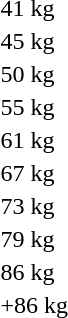<table>
<tr>
<td>41 kg</td>
<td></td>
<td></td>
<td></td>
</tr>
<tr>
<td>45 kg</td>
<td></td>
<td></td>
<td></td>
</tr>
<tr>
<td>50 kg</td>
<td nowrap></td>
<td></td>
<td></td>
</tr>
<tr>
<td>55 kg</td>
<td></td>
<td nowrap></td>
<td></td>
</tr>
<tr>
<td>61 kg</td>
<td></td>
<td></td>
<td></td>
</tr>
<tr>
<td>67 kg</td>
<td></td>
<td></td>
<td></td>
</tr>
<tr>
<td>73 kg</td>
<td></td>
<td></td>
<td nowrap></td>
</tr>
<tr>
<td>79 kg</td>
<td></td>
<td></td>
<td></td>
</tr>
<tr>
<td>86 kg</td>
<td></td>
<td></td>
<td></td>
</tr>
<tr>
<td>+86 kg</td>
<td></td>
<td></td>
<td></td>
</tr>
</table>
